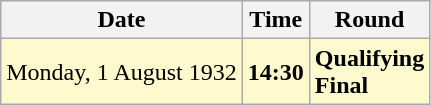<table class="wikitable">
<tr>
<th>Date</th>
<th>Time</th>
<th>Round</th>
</tr>
<tr style=background:lemonchiffon>
<td>Monday, 1 August 1932</td>
<td><strong>14:30</strong></td>
<td><strong>Qualifying</strong><br><strong>Final</strong></td>
</tr>
</table>
